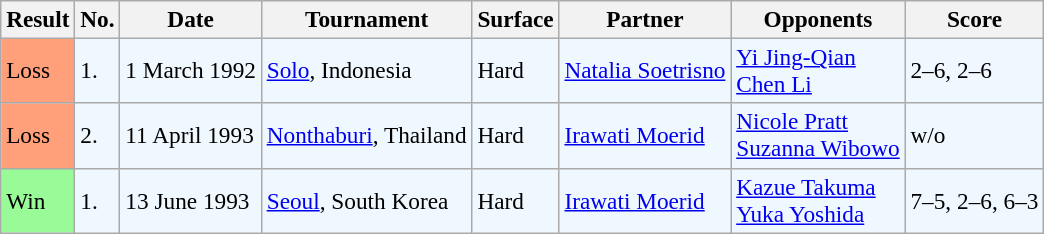<table class="sortable wikitable" style=font-size:97%>
<tr>
<th>Result</th>
<th>No.</th>
<th>Date</th>
<th>Tournament</th>
<th>Surface</th>
<th>Partner</th>
<th>Opponents</th>
<th>Score</th>
</tr>
<tr style="background:#f0f8ff;">
<td style="background:#ffa07a;">Loss</td>
<td>1.</td>
<td>1 March 1992</td>
<td><a href='#'>Solo</a>, Indonesia</td>
<td>Hard</td>
<td> <a href='#'>Natalia Soetrisno</a></td>
<td> <a href='#'>Yi Jing-Qian</a> <br>   <a href='#'>Chen Li</a></td>
<td>2–6, 2–6</td>
</tr>
<tr style="background:#f0f8ff;">
<td style="background:#ffa07a;">Loss</td>
<td>2.</td>
<td>11 April 1993</td>
<td><a href='#'>Nonthaburi</a>, Thailand</td>
<td>Hard</td>
<td> <a href='#'>Irawati Moerid</a></td>
<td> <a href='#'>Nicole Pratt</a> <br>  <a href='#'>Suzanna Wibowo</a></td>
<td>w/o</td>
</tr>
<tr style="background:#f0f8ff;">
<td style="background:#98fb98;">Win</td>
<td>1.</td>
<td>13 June 1993</td>
<td><a href='#'>Seoul</a>, South Korea</td>
<td>Hard</td>
<td> <a href='#'>Irawati Moerid</a></td>
<td> <a href='#'>Kazue Takuma</a> <br>  <a href='#'>Yuka Yoshida</a></td>
<td>7–5, 2–6, 6–3</td>
</tr>
</table>
